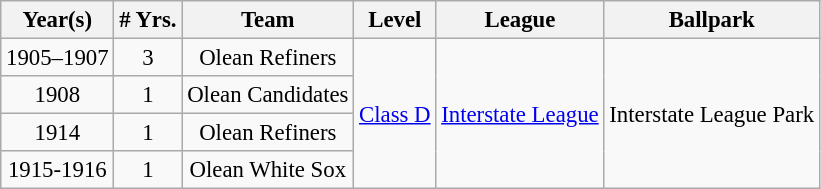<table class="wikitable" style="text-align:center; font-size: 95%;">
<tr>
<th>Year(s)</th>
<th># Yrs.</th>
<th>Team</th>
<th>Level</th>
<th>League</th>
<th>Ballpark</th>
</tr>
<tr>
<td>1905–1907</td>
<td>3</td>
<td>Olean Refiners</td>
<td rowspan=4><a href='#'>Class D</a></td>
<td rowspan=4><a href='#'>Interstate League</a></td>
<td rowspan=4>Interstate League Park</td>
</tr>
<tr>
<td>1908</td>
<td>1</td>
<td>Olean Candidates</td>
</tr>
<tr>
<td>1914</td>
<td>1</td>
<td>Olean Refiners</td>
</tr>
<tr>
<td>1915-1916</td>
<td>1</td>
<td>Olean White Sox</td>
</tr>
</table>
